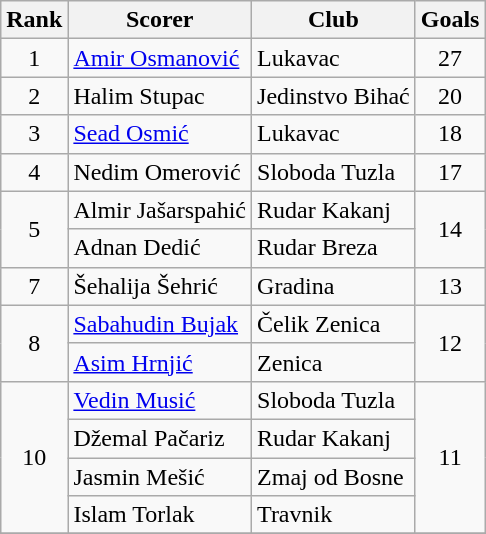<table class="wikitable" style="text-align:center">
<tr>
<th>Rank</th>
<th>Scorer</th>
<th>Club</th>
<th>Goals</th>
</tr>
<tr>
<td rowspan="1">1</td>
<td align="left"> <a href='#'>Amir Osmanović</a></td>
<td align="left">Lukavac</td>
<td rowspan="1">27</td>
</tr>
<tr>
<td rowspan="1">2</td>
<td align="left"> Halim Stupac</td>
<td align="left">Jedinstvo Bihać</td>
<td rowspan="1">20</td>
</tr>
<tr>
<td rowspan="1">3</td>
<td align="left"> <a href='#'>Sead Osmić</a></td>
<td align="left">Lukavac</td>
<td rowspan="1">18</td>
</tr>
<tr>
<td rowspan="1">4</td>
<td align="left"> Nedim Omerović</td>
<td align="left">Sloboda Tuzla</td>
<td rowspan="1">17</td>
</tr>
<tr>
<td rowspan="2">5</td>
<td align="left"> Almir Jašarspahić</td>
<td align="left">Rudar Kakanj</td>
<td rowspan="2">14</td>
</tr>
<tr>
<td align="left"> Adnan Dedić</td>
<td align="left">Rudar Breza</td>
</tr>
<tr>
<td rowspan="1">7</td>
<td align="left"> Šehalija Šehrić</td>
<td align="left">Gradina</td>
<td rowspan="1">13</td>
</tr>
<tr>
<td rowspan="2">8</td>
<td align="left"> <a href='#'>Sabahudin Bujak</a></td>
<td align="left">Čelik Zenica</td>
<td rowspan="2">12</td>
</tr>
<tr>
<td align="left"> <a href='#'>Asim Hrnjić</a></td>
<td align="left">Zenica</td>
</tr>
<tr>
<td rowspan="4">10</td>
<td align="left"> <a href='#'>Vedin Musić</a></td>
<td align="left">Sloboda Tuzla</td>
<td rowspan="4">11</td>
</tr>
<tr>
<td align="left"> Džemal Pačariz</td>
<td align="left">Rudar Kakanj</td>
</tr>
<tr>
<td align="left"> Jasmin Mešić</td>
<td align="left">Zmaj od Bosne</td>
</tr>
<tr>
<td align="left"> Islam Torlak</td>
<td align="left">Travnik</td>
</tr>
<tr>
</tr>
</table>
